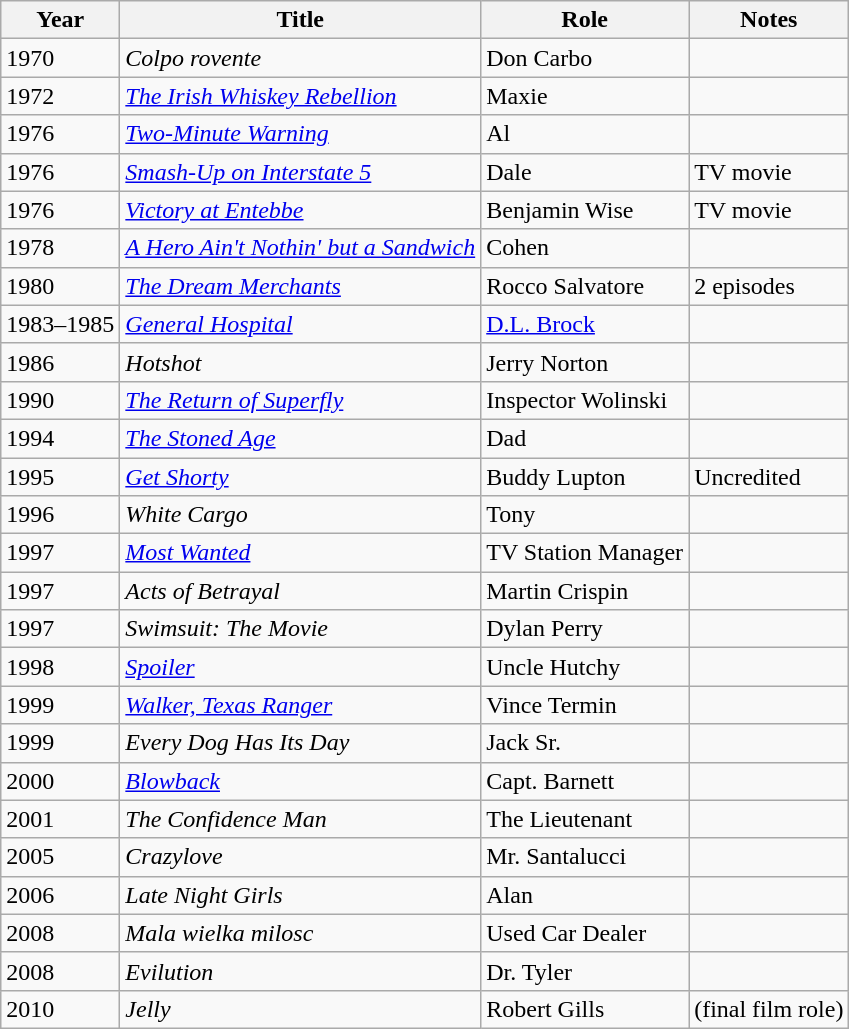<table class="wikitable">
<tr>
<th>Year</th>
<th>Title</th>
<th>Role</th>
<th>Notes</th>
</tr>
<tr>
<td>1970</td>
<td><em>Colpo rovente</em></td>
<td>Don Carbo</td>
<td></td>
</tr>
<tr>
<td>1972</td>
<td><em><a href='#'>The Irish Whiskey Rebellion</a></em></td>
<td>Maxie</td>
<td></td>
</tr>
<tr>
<td>1976</td>
<td><em><a href='#'>Two-Minute Warning</a></em></td>
<td>Al</td>
<td></td>
</tr>
<tr>
<td>1976</td>
<td><em><a href='#'>Smash-Up on Interstate 5</a></em></td>
<td>Dale</td>
<td>TV movie</td>
</tr>
<tr>
<td>1976</td>
<td><em><a href='#'>Victory at Entebbe</a></em></td>
<td>Benjamin Wise</td>
<td>TV movie</td>
</tr>
<tr>
<td>1978</td>
<td><em><a href='#'>A Hero Ain't Nothin' but a Sandwich</a></em></td>
<td>Cohen</td>
<td></td>
</tr>
<tr>
<td>1980</td>
<td><em><a href='#'>The Dream Merchants</a></em></td>
<td>Rocco Salvatore</td>
<td>2 episodes</td>
</tr>
<tr>
<td>1983–1985</td>
<td><em><a href='#'>General Hospital</a></em></td>
<td><a href='#'>D.L. Brock</a></td>
<td></td>
</tr>
<tr>
<td>1986</td>
<td><em>Hotshot</em></td>
<td>Jerry Norton</td>
<td></td>
</tr>
<tr>
<td>1990</td>
<td><em><a href='#'>The Return of Superfly</a></em></td>
<td>Inspector Wolinski</td>
<td></td>
</tr>
<tr>
<td>1994</td>
<td><em><a href='#'>The Stoned Age</a></em></td>
<td>Dad</td>
<td></td>
</tr>
<tr>
<td>1995</td>
<td><em><a href='#'>Get Shorty</a></em></td>
<td>Buddy Lupton</td>
<td>Uncredited</td>
</tr>
<tr>
<td>1996</td>
<td><em>White Cargo</em></td>
<td>Tony</td>
<td></td>
</tr>
<tr>
<td>1997</td>
<td><em><a href='#'>Most Wanted</a></em></td>
<td>TV Station Manager</td>
<td></td>
</tr>
<tr>
<td>1997</td>
<td><em>Acts of Betrayal</em></td>
<td>Martin Crispin</td>
<td></td>
</tr>
<tr>
<td>1997</td>
<td><em>Swimsuit: The Movie</em></td>
<td>Dylan Perry</td>
<td></td>
</tr>
<tr>
<td>1998</td>
<td><em><a href='#'>Spoiler</a></em></td>
<td>Uncle Hutchy</td>
<td></td>
</tr>
<tr>
<td>1999</td>
<td><em><a href='#'>Walker, Texas Ranger</a></em></td>
<td>Vince Termin</td>
<td></td>
</tr>
<tr>
<td>1999</td>
<td><em>Every Dog Has Its Day</em></td>
<td>Jack Sr.</td>
<td></td>
</tr>
<tr>
<td>2000</td>
<td><em><a href='#'>Blowback</a></em></td>
<td>Capt. Barnett</td>
<td></td>
</tr>
<tr>
<td>2001</td>
<td><em>The Confidence Man</em></td>
<td>The Lieutenant</td>
<td></td>
</tr>
<tr>
<td>2005</td>
<td><em>Crazylove</em></td>
<td>Mr. Santalucci</td>
<td></td>
</tr>
<tr>
<td>2006</td>
<td><em>Late Night Girls</em></td>
<td>Alan</td>
<td></td>
</tr>
<tr>
<td>2008</td>
<td><em>Mala wielka milosc</em></td>
<td>Used Car Dealer</td>
<td></td>
</tr>
<tr>
<td>2008</td>
<td><em>Evilution</em></td>
<td>Dr. Tyler</td>
<td></td>
</tr>
<tr>
<td>2010</td>
<td><em>Jelly</em></td>
<td>Robert Gills</td>
<td>(final film role)</td>
</tr>
</table>
